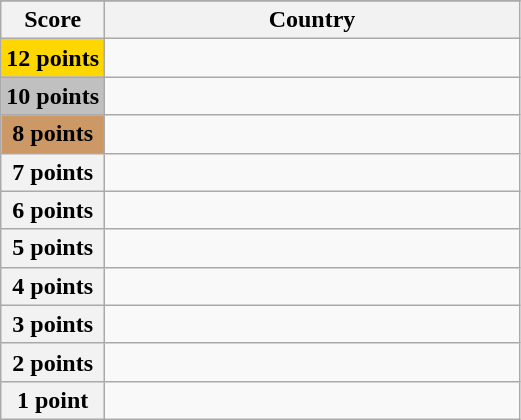<table class="wikitable">
<tr>
</tr>
<tr>
<th scope="col" width="20%">Score</th>
<th scope="col">Country</th>
</tr>
<tr>
<th scope="row" style="background:gold">12 points</th>
<td></td>
</tr>
<tr>
<th scope="row" style="background:silver">10 points</th>
<td></td>
</tr>
<tr>
<th scope="row" style="background:#CC9966">8 points</th>
<td></td>
</tr>
<tr>
<th scope="row">7 points</th>
<td></td>
</tr>
<tr>
<th scope="row">6 points</th>
<td></td>
</tr>
<tr>
<th scope="row">5 points</th>
<td></td>
</tr>
<tr>
<th scope="row">4 points</th>
<td></td>
</tr>
<tr>
<th scope="row">3 points</th>
<td></td>
</tr>
<tr>
<th scope="row">2 points</th>
<td></td>
</tr>
<tr>
<th scope="row">1 point</th>
<td></td>
</tr>
</table>
